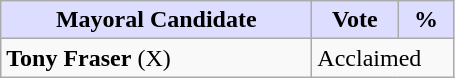<table class="wikitable">
<tr>
<th style="background:#ddf; width:200px;">Mayoral Candidate</th>
<th style="background:#ddf; width:50px;">Vote</th>
<th style="background:#ddf; width:30px;">%</th>
</tr>
<tr>
<td><strong>Tony Fraser</strong> (X)</td>
<td colspan="2">Acclaimed</td>
</tr>
</table>
